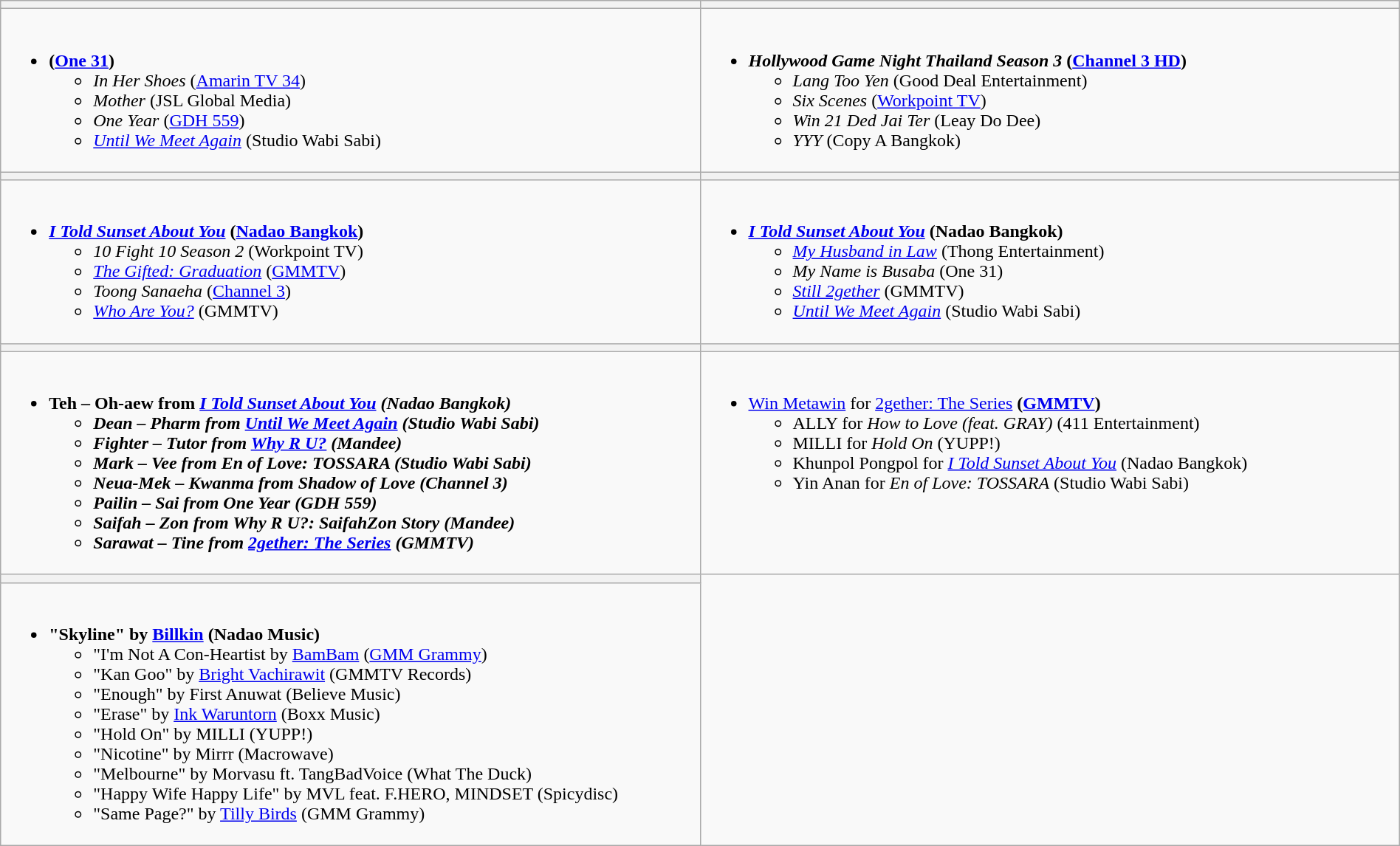<table class=wikitable width="100%">
<tr>
<th></th>
<th></th>
</tr>
<tr>
<td valign="top" width="50%"><br><ul><li><strong><em></em></strong> <strong>(<a href='#'>One 31</a>)</strong><ul><li><em>In Her Shoes</em> (<a href='#'>Amarin TV 34</a>)</li><li><em>Mother</em> (JSL Global Media)</li><li><em>One Year</em> (<a href='#'>GDH 559</a>)</li><li><em><a href='#'>Until We Meet Again</a></em> (Studio Wabi Sabi)</li></ul></li></ul></td>
<td valign="top" width="50%"><br><ul><li><strong><em>Hollywood Game Night Thailand Season 3</em></strong> <strong>(<a href='#'>Channel 3 HD</a>)</strong><ul><li><em>Lang Too Yen</em> (Good Deal Entertainment)</li><li><em>Six Scenes</em> (<a href='#'>Workpoint TV</a>)</li><li><em>Win 21 Ded Jai Ter</em> (Leay Do Dee)</li><li><em>YYY</em> (Copy A Bangkok)</li></ul></li></ul></td>
</tr>
<tr>
<th></th>
<th></th>
</tr>
<tr>
<td valign="top" width="50%"><br><ul><li><strong><em><a href='#'>I Told Sunset About You</a></em></strong> <strong>(<a href='#'>Nadao Bangkok</a>)</strong><ul><li><em>10 Fight 10 Season 2</em> (Workpoint TV)</li><li><em><a href='#'>The Gifted: Graduation</a></em> (<a href='#'>GMMTV</a>)</li><li><em>Toong Sanaeha</em> (<a href='#'>Channel 3</a>)</li><li><em><a href='#'>Who Are You?</a></em> (GMMTV)</li></ul></li></ul></td>
<td valign="top" width="50%"><br><ul><li><strong><em><a href='#'>I Told Sunset About You</a></em></strong> <strong>(Nadao Bangkok)</strong><ul><li><em><a href='#'>My Husband in Law</a></em> (Thong Entertainment)</li><li><em>My Name is Busaba</em> (One 31)</li><li><em><a href='#'>Still 2gether</a></em> (GMMTV)</li><li><em><a href='#'>Until We Meet Again</a></em> (Studio Wabi Sabi)</li></ul></li></ul></td>
</tr>
<tr>
<th></th>
<th></th>
</tr>
<tr>
<td valign="top" width="50%"><br><ul><li><strong>Teh – Oh-aew from <em><a href='#'>I Told Sunset About You</a><strong><em> </strong>(Nadao Bangkok)<strong><ul><li>Dean – Pharm from </em><a href='#'>Until We Meet Again</a><em> (Studio Wabi Sabi)</li><li>Fighter – Tutor from </em><a href='#'>Why R U?</a><em> (Mandee)</li><li>Mark – Vee from </em>En of Love: TOSSARA<em> (Studio Wabi Sabi)</li><li>Neua-Mek – Kwanma from </em>Shadow of Love<em> (Channel 3)</li><li>Pailin – Sai from </em>One Year<em> (GDH 559)</li><li>Saifah – Zon from </em>Why R U?: SaifahZon Story<em> (Mandee)</li><li>Sarawat – Tine from </em><a href='#'>2gether: The Series</a><em> (GMMTV)</li></ul></li></ul></td>
<td valign="top" width="50%"><br><ul><li></strong><a href='#'>Win Metawin</a> for </em><a href='#'>2gether: The Series</a></em></strong> <strong>(<a href='#'>GMMTV</a>)</strong><ul><li>ALLY for <em>How to Love (feat. GRAY)</em> (411 Entertainment)</li><li>MILLI for <em>Hold On</em> (YUPP!)</li><li>Khunpol Pongpol for <em><a href='#'>I Told Sunset About You</a></em> (Nadao Bangkok)</li><li>Yin Anan for <em>En of Love: TOSSARA</em> (Studio Wabi Sabi)</li></ul></li></ul></td>
</tr>
<tr>
<th></th>
</tr>
<tr>
<td valign="top" width="50%"><br><ul><li><strong>"Skyline" by <a href='#'>Billkin</a></strong> <strong>(Nadao Music)</strong><ul><li>"I'm Not A Con-Heartist by <a href='#'>BamBam</a> (<a href='#'>GMM Grammy</a>)</li><li>"Kan Goo" by <a href='#'>Bright Vachirawit</a> (GMMTV Records)</li><li>"Enough" by First Anuwat (Believe Music)</li><li>"Erase" by <a href='#'>Ink Waruntorn</a> (Boxx Music)</li><li>"Hold On" by MILLI (YUPP!)</li><li>"Nicotine" by Mirrr (Macrowave)</li><li>"Melbourne" by Morvasu ft. TangBadVoice (What The Duck)</li><li>"Happy Wife Happy Life" by MVL feat. F.HERO, MINDSET (Spicydisc)</li><li>"Same Page?" by <a href='#'>Tilly Birds</a> (GMM Grammy)</li></ul></li></ul></td>
</tr>
</table>
